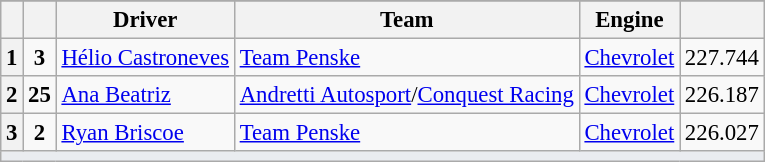<table class="wikitable" style="font-size:95%;">
<tr>
</tr>
<tr>
<th></th>
<th></th>
<th>Driver</th>
<th>Team</th>
<th>Engine</th>
<th></th>
</tr>
<tr>
<th>1</th>
<td style="text-align:center"><strong>3</strong></td>
<td> <a href='#'>Hélio Castroneves</a></td>
<td><a href='#'>Team Penske</a></td>
<td><a href='#'>Chevrolet</a></td>
<td align=center>227.744</td>
</tr>
<tr>
<th>2</th>
<td style="text-align:center"><strong>25</strong></td>
<td> <a href='#'>Ana Beatriz</a></td>
<td><a href='#'>Andretti Autosport</a>/<a href='#'>Conquest Racing</a></td>
<td><a href='#'>Chevrolet</a></td>
<td align=center>226.187</td>
</tr>
<tr>
<th>3</th>
<td style="text-align:center"><strong>2</strong></td>
<td> <a href='#'>Ryan Briscoe</a></td>
<td><a href='#'>Team Penske</a></td>
<td><a href='#'>Chevrolet</a></td>
<td align=center>226.027</td>
</tr>
<tr>
<td style="background-color:#EAECF0;text-align:center" colspan="6"><strong> </strong></td>
</tr>
</table>
